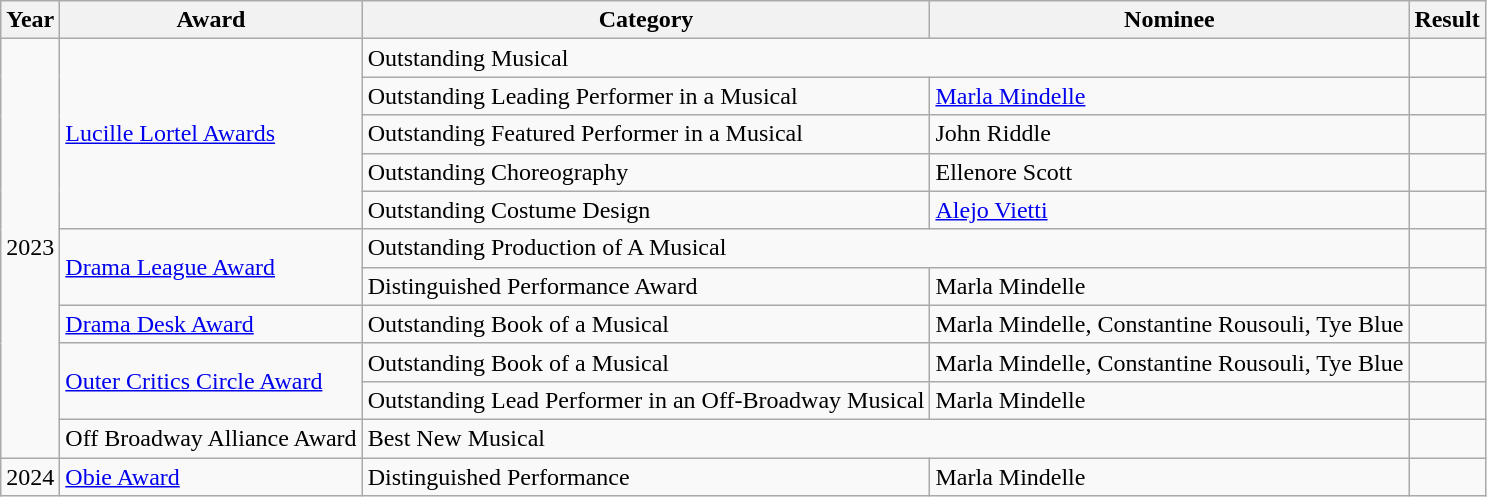<table class="wikitable">
<tr>
<th>Year</th>
<th>Award</th>
<th>Category</th>
<th>Nominee</th>
<th>Result</th>
</tr>
<tr>
<td rowspan="11">2023</td>
<td rowspan="5"><a href='#'>Lucille Lortel Awards</a></td>
<td colspan="2">Outstanding Musical</td>
<td></td>
</tr>
<tr>
<td>Outstanding Leading Performer in a Musical</td>
<td><a href='#'>Marla Mindelle</a></td>
<td></td>
</tr>
<tr>
<td>Outstanding Featured Performer in a Musical</td>
<td>John Riddle</td>
<td></td>
</tr>
<tr>
<td>Outstanding Choreography</td>
<td>Ellenore Scott</td>
<td></td>
</tr>
<tr>
<td>Outstanding Costume Design</td>
<td><a href='#'>Alejo Vietti</a></td>
<td></td>
</tr>
<tr>
<td rowspan="2"><a href='#'>Drama League Award</a></td>
<td colspan="2">Outstanding Production of A Musical</td>
<td></td>
</tr>
<tr>
<td>Distinguished Performance Award</td>
<td>Marla Mindelle</td>
<td></td>
</tr>
<tr>
<td><a href='#'>Drama Desk Award</a></td>
<td>Outstanding Book of a Musical</td>
<td>Marla Mindelle, Constantine Rousouli, Tye Blue</td>
<td></td>
</tr>
<tr>
<td rowspan="2"><a href='#'>Outer Critics Circle Award</a></td>
<td>Outstanding Book of a Musical</td>
<td>Marla Mindelle, Constantine Rousouli, Tye Blue</td>
<td></td>
</tr>
<tr>
<td>Outstanding Lead Performer in an Off-Broadway Musical</td>
<td>Marla Mindelle</td>
<td></td>
</tr>
<tr>
<td>Off Broadway Alliance Award</td>
<td colspan="2">Best New Musical</td>
<td></td>
</tr>
<tr>
<td>2024</td>
<td><a href='#'>Obie Award</a></td>
<td>Distinguished Performance</td>
<td>Marla Mindelle</td>
<td></td>
</tr>
</table>
